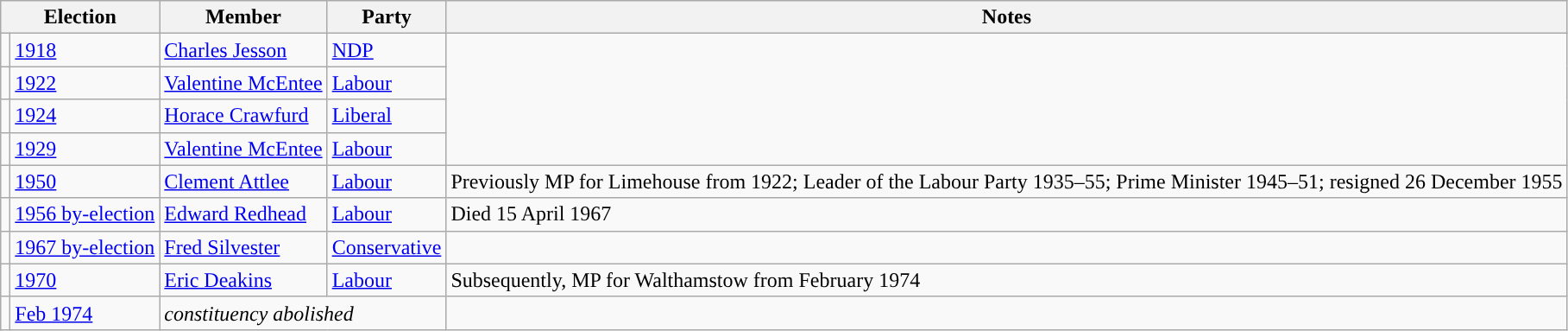<table class="wikitable">
<tr>
<th colspan="2">Election</th>
<th>Member</th>
<th>Party</th>
<th>Notes</th>
</tr>
<tr>
<td style="color:inherit;background-color: "></td>
<td><a href='#'>1918</a></td>
<td><a href='#'>Charles Jesson</a></td>
<td><a href='#'>NDP</a></td>
</tr>
<tr>
<td style="color:inherit;background-color: "></td>
<td><a href='#'>1922</a></td>
<td><a href='#'>Valentine McEntee</a></td>
<td><a href='#'>Labour</a></td>
</tr>
<tr>
<td style="color:inherit;background-color: "></td>
<td><a href='#'>1924</a></td>
<td><a href='#'>Horace Crawfurd</a></td>
<td><a href='#'>Liberal</a></td>
</tr>
<tr>
<td style="color:inherit;background-color: "></td>
<td><a href='#'>1929</a></td>
<td><a href='#'>Valentine McEntee</a></td>
<td><a href='#'>Labour</a></td>
</tr>
<tr>
<td style="color:inherit;background-color: "></td>
<td><a href='#'>1950</a></td>
<td><a href='#'>Clement Attlee</a></td>
<td><a href='#'>Labour</a></td>
<td>Previously MP for Limehouse from 1922; Leader of the Labour Party 1935–55; Prime Minister 1945–51; resigned 26 December 1955</td>
</tr>
<tr>
<td style="color:inherit;background-color: "></td>
<td><a href='#'>1956 by-election</a></td>
<td><a href='#'>Edward Redhead</a></td>
<td><a href='#'>Labour</a></td>
<td>Died 15 April 1967</td>
</tr>
<tr>
<td style="color:inherit;background-color: "></td>
<td><a href='#'>1967 by-election</a></td>
<td><a href='#'>Fred Silvester</a></td>
<td><a href='#'>Conservative</a></td>
</tr>
<tr>
<td style="color:inherit;background-color: "></td>
<td><a href='#'>1970</a></td>
<td><a href='#'>Eric Deakins</a></td>
<td><a href='#'>Labour</a></td>
<td>Subsequently, MP for Walthamstow from February 1974</td>
</tr>
<tr>
<td></td>
<td><a href='#'>Feb 1974</a></td>
<td colspan="2"><em>constituency abolished</em></td>
</tr>
</table>
